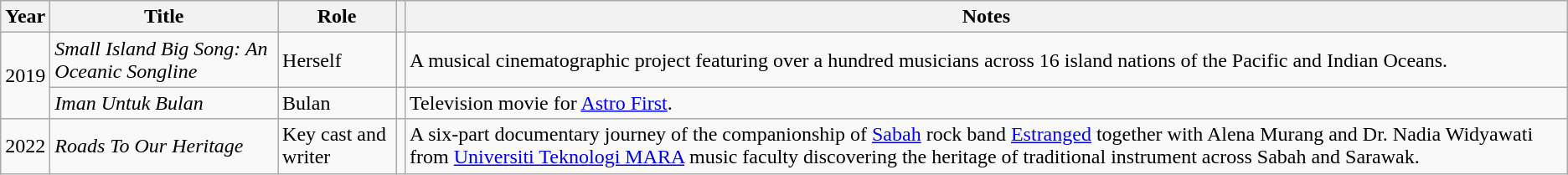<table class="wikitable sortable">
<tr>
<th>Year</th>
<th>Title</th>
<th>Role</th>
<th></th>
<th class = "unsortable">Notes</th>
</tr>
<tr>
<td rowspan=2>2019</td>
<td><em>Small Island Big Song: An Oceanic Songline</em></td>
<td>Herself</td>
<td></td>
<td>A musical cinematographic project featuring over a hundred musicians across 16 island nations of the Pacific and Indian Oceans.</td>
</tr>
<tr>
<td><em>Iman Untuk Bulan</em></td>
<td>Bulan</td>
<td></td>
<td>Television movie for <a href='#'>Astro First</a>.</td>
</tr>
<tr>
<td rowspan=1>2022</td>
<td><em>Roads To Our Heritage</em></td>
<td>Key cast and writer</td>
<td></td>
<td>A six-part documentary journey of the companionship of <a href='#'>Sabah</a> rock band <a href='#'>Estranged</a> together with Alena Murang and Dr. Nadia Widyawati from <a href='#'>Universiti Teknologi MARA</a> music faculty discovering the heritage of traditional instrument across Sabah and Sarawak.</td>
</tr>
</table>
